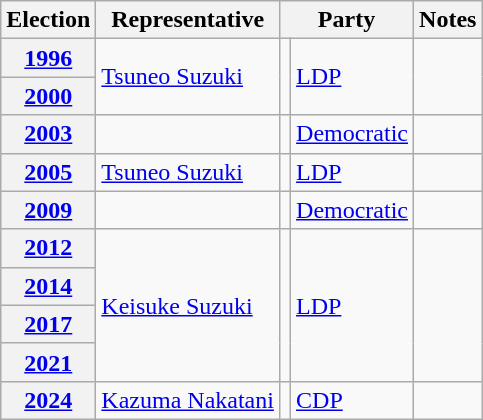<table class=wikitable>
<tr valign=bottom>
<th>Election</th>
<th>Representative</th>
<th colspan=2>Party</th>
<th>Notes</th>
</tr>
<tr>
<th><a href='#'>1996</a></th>
<td rowspan=2><a href='#'>Tsuneo Suzuki</a></td>
<td rowspan=2 bgcolor=></td>
<td rowspan=2><a href='#'>LDP</a></td>
<td rowspan=2></td>
</tr>
<tr>
<th><a href='#'>2000</a></th>
</tr>
<tr>
<th><a href='#'>2003</a></th>
<td></td>
<td bgcolor=></td>
<td><a href='#'>Democratic</a></td>
<td></td>
</tr>
<tr>
<th><a href='#'>2005</a></th>
<td><a href='#'>Tsuneo Suzuki</a></td>
<td bgcolor=></td>
<td><a href='#'>LDP</a></td>
<td></td>
</tr>
<tr>
<th><a href='#'>2009</a></th>
<td></td>
<td bgcolor=></td>
<td><a href='#'>Democratic</a></td>
<td></td>
</tr>
<tr>
<th><a href='#'>2012</a></th>
<td rowspan=4><a href='#'>Keisuke Suzuki</a></td>
<td rowspan=4 bgcolor=></td>
<td rowspan=4><a href='#'>LDP</a></td>
<td rowspan=4></td>
</tr>
<tr>
<th><a href='#'>2014</a></th>
</tr>
<tr>
<th><a href='#'>2017</a></th>
</tr>
<tr>
<th><a href='#'>2021</a></th>
</tr>
<tr>
<th><a href='#'>2024</a></th>
<td><a href='#'>Kazuma Nakatani</a></td>
<td bgcolor=></td>
<td><a href='#'>CDP</a></td>
<td></td>
</tr>
</table>
